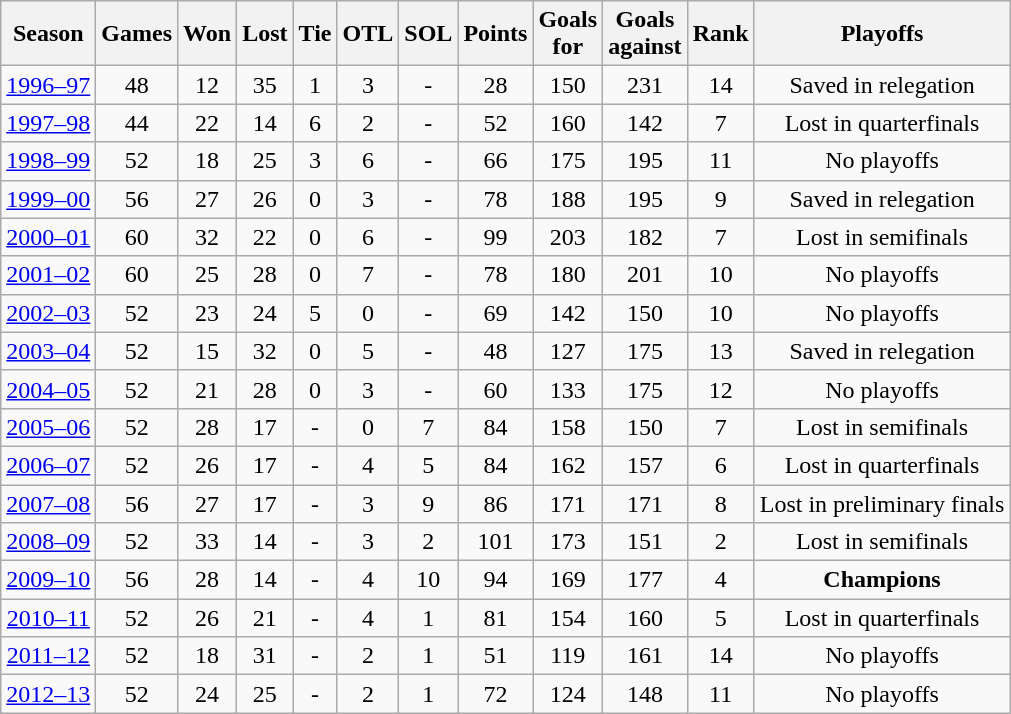<table class="wikitable" style="text-align:center">
<tr>
<th>Season</th>
<th>Games</th>
<th>Won</th>
<th>Lost</th>
<th>Tie</th>
<th>OTL</th>
<th>SOL</th>
<th>Points</th>
<th>Goals<br>for</th>
<th>Goals<br>against</th>
<th>Rank</th>
<th>Playoffs</th>
</tr>
<tr>
<td><a href='#'>1996–97</a></td>
<td>48</td>
<td>12</td>
<td>35</td>
<td>1</td>
<td>3</td>
<td>-</td>
<td>28</td>
<td>150</td>
<td>231</td>
<td>14</td>
<td>Saved in relegation</td>
</tr>
<tr>
<td><a href='#'>1997–98</a></td>
<td>44</td>
<td>22</td>
<td>14</td>
<td>6</td>
<td>2</td>
<td>-</td>
<td>52</td>
<td>160</td>
<td>142</td>
<td>7</td>
<td>Lost in quarterfinals</td>
</tr>
<tr>
<td><a href='#'>1998–99</a></td>
<td>52</td>
<td>18</td>
<td>25</td>
<td>3</td>
<td>6</td>
<td>-</td>
<td>66</td>
<td>175</td>
<td>195</td>
<td>11</td>
<td>No playoffs</td>
</tr>
<tr>
<td><a href='#'>1999–00</a></td>
<td>56</td>
<td>27</td>
<td>26</td>
<td>0</td>
<td>3</td>
<td>-</td>
<td>78</td>
<td>188</td>
<td>195</td>
<td>9</td>
<td>Saved in relegation</td>
</tr>
<tr>
<td><a href='#'>2000–01</a></td>
<td>60</td>
<td>32</td>
<td>22</td>
<td>0</td>
<td>6</td>
<td>-</td>
<td>99</td>
<td>203</td>
<td>182</td>
<td>7</td>
<td>Lost in semifinals</td>
</tr>
<tr>
<td><a href='#'>2001–02</a></td>
<td>60</td>
<td>25</td>
<td>28</td>
<td>0</td>
<td>7</td>
<td>-</td>
<td>78</td>
<td>180</td>
<td>201</td>
<td>10</td>
<td>No playoffs</td>
</tr>
<tr>
<td><a href='#'>2002–03</a></td>
<td>52</td>
<td>23</td>
<td>24</td>
<td>5</td>
<td>0</td>
<td>-</td>
<td>69</td>
<td>142</td>
<td>150</td>
<td>10</td>
<td>No playoffs</td>
</tr>
<tr>
<td><a href='#'>2003–04</a></td>
<td>52</td>
<td>15</td>
<td>32</td>
<td>0</td>
<td>5</td>
<td>-</td>
<td>48</td>
<td>127</td>
<td>175</td>
<td>13</td>
<td>Saved in relegation</td>
</tr>
<tr>
<td><a href='#'>2004–05</a></td>
<td>52</td>
<td>21</td>
<td>28</td>
<td>0</td>
<td>3</td>
<td>-</td>
<td>60</td>
<td>133</td>
<td>175</td>
<td>12</td>
<td>No playoffs</td>
</tr>
<tr>
<td><a href='#'>2005–06</a></td>
<td>52</td>
<td>28</td>
<td>17</td>
<td>-</td>
<td>0</td>
<td>7</td>
<td>84</td>
<td>158</td>
<td>150</td>
<td>7</td>
<td>Lost in semifinals</td>
</tr>
<tr>
<td><a href='#'>2006–07</a></td>
<td>52</td>
<td>26</td>
<td>17</td>
<td>-</td>
<td>4</td>
<td>5</td>
<td>84</td>
<td>162</td>
<td>157</td>
<td>6</td>
<td>Lost in quarterfinals</td>
</tr>
<tr>
<td><a href='#'>2007–08</a></td>
<td>56</td>
<td>27</td>
<td>17</td>
<td>-</td>
<td>3</td>
<td>9</td>
<td>86</td>
<td>171</td>
<td>171</td>
<td>8</td>
<td>Lost in preliminary finals</td>
</tr>
<tr>
<td><a href='#'>2008–09</a></td>
<td>52</td>
<td>33</td>
<td>14</td>
<td>-</td>
<td>3</td>
<td>2</td>
<td>101</td>
<td>173</td>
<td>151</td>
<td>2</td>
<td>Lost in semifinals</td>
</tr>
<tr>
<td><a href='#'>2009–10</a></td>
<td>56</td>
<td>28</td>
<td>14</td>
<td>-</td>
<td>4</td>
<td>10</td>
<td>94</td>
<td>169</td>
<td>177</td>
<td>4</td>
<td><strong>Champions</strong></td>
</tr>
<tr>
<td><a href='#'>2010–11</a></td>
<td>52</td>
<td>26</td>
<td>21</td>
<td>-</td>
<td>4</td>
<td>1</td>
<td>81</td>
<td>154</td>
<td>160</td>
<td>5</td>
<td>Lost in quarterfinals</td>
</tr>
<tr>
<td><a href='#'>2011–12</a></td>
<td>52</td>
<td>18</td>
<td>31</td>
<td>-</td>
<td>2</td>
<td>1</td>
<td>51</td>
<td>119</td>
<td>161</td>
<td>14</td>
<td>No playoffs</td>
</tr>
<tr>
<td><a href='#'>2012–13</a></td>
<td>52</td>
<td>24</td>
<td>25</td>
<td>-</td>
<td>2</td>
<td>1</td>
<td>72</td>
<td>124</td>
<td>148</td>
<td>11</td>
<td>No playoffs</td>
</tr>
</table>
